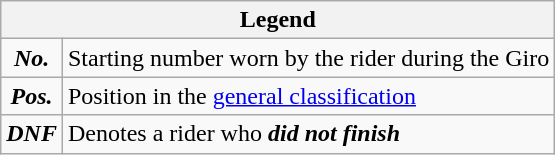<table class="wikitable">
<tr>
<th colspan=2>Legend</th>
</tr>
<tr>
<td align=center><strong><em>No.</em></strong></td>
<td>Starting number worn by the rider during the Giro</td>
</tr>
<tr>
<td align=center><strong><em>Pos.</em></strong></td>
<td>Position in the <a href='#'>general classification</a></td>
</tr>
<tr>
<td align=center><strong><em>DNF</em></strong></td>
<td>Denotes a rider who <strong><em>did not finish</em></strong></td>
</tr>
</table>
